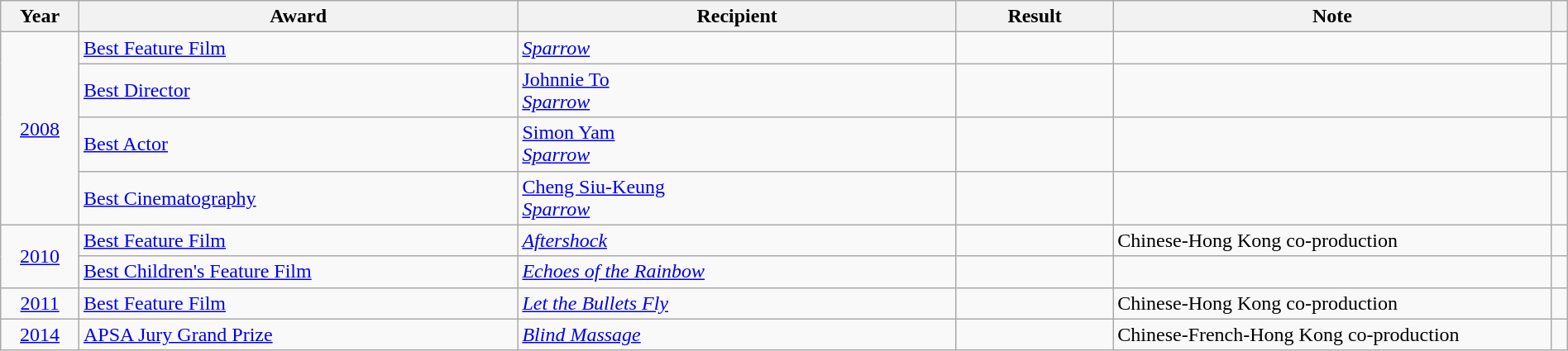<table class="wikitable plainrowheaders" width="100%">
<tr>
<th width="5%">Year<br></th>
<th width="28%">Award</th>
<th width="28%">Recipient</th>
<th width="10%">Result</th>
<th width="28%">Note</th>
<th></th>
</tr>
<tr>
<td align="center" rowspan="4"><a href='#'>2008</a><br></td>
<td><a href='#'>Best Feature Film</a></td>
<td><em><a href='#'>Sparrow</a></em></td>
<td></td>
<td></td>
<td align="center"></td>
</tr>
<tr>
<td><a href='#'>Best Director</a></td>
<td><a href='#'>Johnnie To</a><br><em><a href='#'>Sparrow</a></em></td>
<td></td>
<td></td>
<td align="center"></td>
</tr>
<tr>
<td><a href='#'>Best Actor</a></td>
<td><a href='#'>Simon Yam</a><br><em><a href='#'>Sparrow</a></em></td>
<td></td>
<td></td>
<td align="center"></td>
</tr>
<tr>
<td><a href='#'>Best Cinematography</a></td>
<td><a href='#'>Cheng Siu-Keung</a><br><em><a href='#'>Sparrow</a></em></td>
<td></td>
<td></td>
<td align="center"></td>
</tr>
<tr>
<td align="center" rowspan="2"><a href='#'>2010</a><br></td>
<td><a href='#'>Best Feature Film</a></td>
<td><em><a href='#'>Aftershock</a></em></td>
<td></td>
<td>Chinese-Hong Kong co-production</td>
<td align="center"></td>
</tr>
<tr>
<td><a href='#'>Best Children's Feature Film</a></td>
<td><em><a href='#'>Echoes of the Rainbow</a></em></td>
<td></td>
<td></td>
<td align="center"></td>
</tr>
<tr>
<td align="center"><a href='#'>2011</a><br></td>
<td><a href='#'>Best Feature Film</a></td>
<td><em><a href='#'>Let the Bullets Fly</a></em></td>
<td></td>
<td>Chinese-Hong Kong co-production</td>
<td align="center"></td>
</tr>
<tr>
<td align="center"><a href='#'>2014</a><br></td>
<td><a href='#'>APSA Jury Grand Prize</a></td>
<td><em><a href='#'>Blind Massage</a></em></td>
<td></td>
<td>Chinese-French-Hong Kong co-production</td>
<td align="center"></td>
</tr>
</table>
